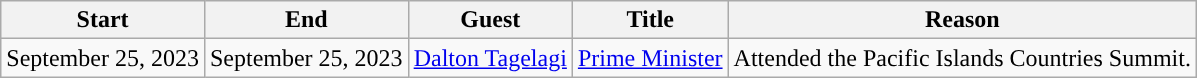<table class="wikitable sortable">
<tr>
<th>Start</th>
<th>End</th>
<th>Guest</th>
<th>Title</th>
<th>Reason</th>
</tr>
<tr>
<td>September 25, 2023</td>
<td>September 25, 2023</td>
<td><a href='#'>Dalton Tagelagi</a></td>
<td><a href='#'>Prime Minister</a></td>
<td>Attended the Pacific Islands Countries Summit.</td>
</tr>
</table>
